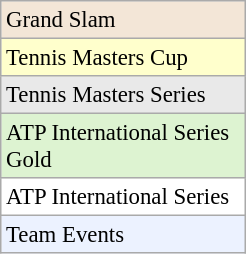<table class="wikitable"  style="font-size:95%; width:13%;">
<tr style="background:#F3E6D7;">
<td>Grand Slam</td>
</tr>
<tr style="background:#FFFFCC;">
<td>Tennis Masters Cup</td>
</tr>
<tr style="background:#E9E9E9;">
<td>Tennis Masters Series</td>
</tr>
<tr style="background:#DDF3D1;">
<td>ATP International Series Gold</td>
</tr>
<tr style="background:#fff;">
<td>ATP International Series</td>
</tr>
<tr style="background:#ECF2FF;">
<td>Team Events</td>
</tr>
</table>
